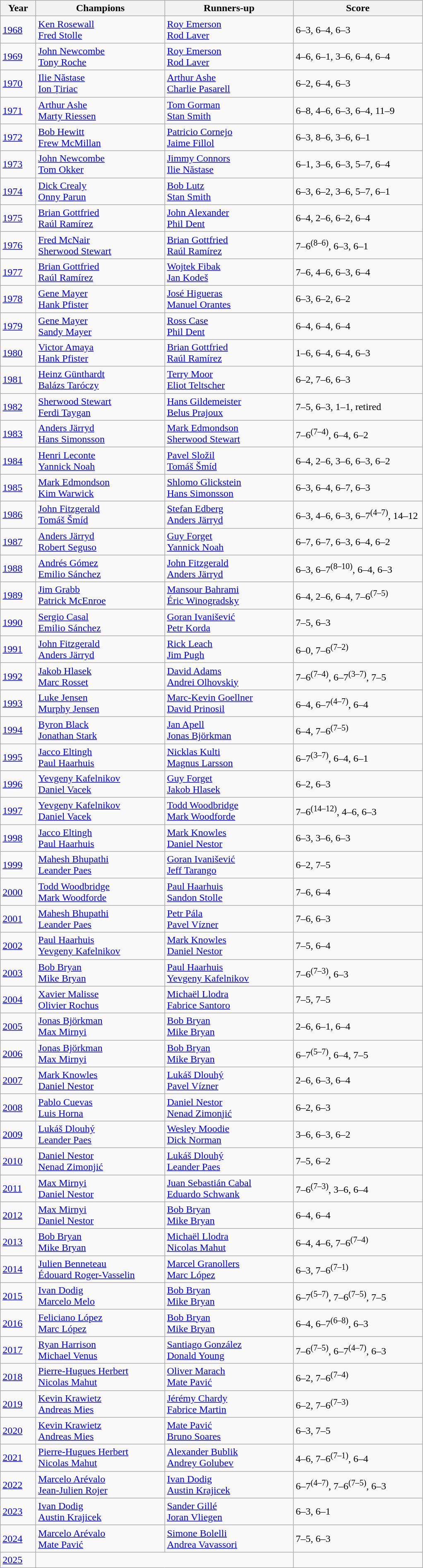<table class="wikitable sortable">
<tr>
<th width=50>Year</th>
<th width=200>Champions</th>
<th width=200>Runners-up</th>
<th width=200 class=unsortable>Score</th>
</tr>
<tr>
<td><a href='#'>1968</a></td>
<td> <a href='#'>Ken Rosewall</a> <br>  <a href='#'>Fred Stolle</a></td>
<td> <a href='#'>Roy Emerson</a> <br>  <a href='#'>Rod Laver</a></td>
<td>6–3, 6–4, 6–3</td>
</tr>
<tr>
<td><a href='#'>1969</a></td>
<td> <a href='#'>John Newcombe</a> <br>  <a href='#'>Tony Roche</a></td>
<td> <a href='#'>Roy Emerson</a> <br>  <a href='#'>Rod Laver</a></td>
<td>4–6, 6–1, 3–6, 6–4, 6–4</td>
</tr>
<tr>
<td><a href='#'>1970</a></td>
<td> <a href='#'>Ilie Năstase</a> <br>  <a href='#'>Ion Țiriac</a></td>
<td> <a href='#'>Arthur Ashe</a> <br>  <a href='#'>Charlie Pasarell</a></td>
<td>6–2, 6–4, 6–3</td>
</tr>
<tr>
<td><a href='#'>1971</a></td>
<td> <a href='#'>Arthur Ashe</a> <br>  <a href='#'>Marty Riessen</a></td>
<td> <a href='#'>Tom Gorman</a> <br>  <a href='#'>Stan Smith</a></td>
<td>6–8, 4–6, 6–3, 6–4, 11–9</td>
</tr>
<tr>
<td><a href='#'>1972</a></td>
<td> <a href='#'>Bob Hewitt</a> <br>  <a href='#'>Frew McMillan</a></td>
<td> <a href='#'>Patricio Cornejo</a> <br>  <a href='#'>Jaime Fillol</a></td>
<td>6–3, 8–6, 3–6, 6–1</td>
</tr>
<tr>
<td><a href='#'>1973</a></td>
<td> <a href='#'>John Newcombe</a> <br>  <a href='#'>Tom Okker</a></td>
<td> <a href='#'>Jimmy Connors</a> <br>  <a href='#'>Ilie Năstase</a></td>
<td>6–1, 3–6, 6–3, 5–7, 6–4</td>
</tr>
<tr>
<td><a href='#'>1974</a></td>
<td> <a href='#'>Dick Crealy</a> <br>  <a href='#'>Onny Parun</a></td>
<td> <a href='#'>Bob Lutz</a> <br>  <a href='#'>Stan Smith</a></td>
<td>6–3, 6–2, 3–6, 5–7, 6–1</td>
</tr>
<tr>
<td><a href='#'>1975</a></td>
<td> <a href='#'>Brian Gottfried</a> <br>  <a href='#'>Raúl Ramírez</a></td>
<td> <a href='#'>John Alexander</a> <br>  <a href='#'>Phil Dent</a></td>
<td>6–4, 2–6, 6–2, 6–4</td>
</tr>
<tr>
<td><a href='#'>1976</a></td>
<td> <a href='#'>Fred McNair</a> <br>  <a href='#'>Sherwood Stewart</a></td>
<td> <a href='#'>Brian Gottfried</a> <br>  <a href='#'>Raúl Ramírez</a></td>
<td>7–6<sup>(8–6)</sup>, 6–3, 6–1</td>
</tr>
<tr>
<td><a href='#'>1977</a></td>
<td> <a href='#'>Brian Gottfried</a> <br>  <a href='#'>Raúl Ramírez</a></td>
<td> <a href='#'>Wojtek Fibak</a> <br>  <a href='#'>Jan Kodeš</a></td>
<td>7–6, 4–6, 6–3, 6–4</td>
</tr>
<tr>
<td><a href='#'>1978</a></td>
<td> <a href='#'>Gene Mayer</a> <br>  <a href='#'>Hank Pfister</a></td>
<td> <a href='#'>José Higueras</a> <br>  <a href='#'>Manuel Orantes</a></td>
<td>6–3, 6–2, 6–2</td>
</tr>
<tr>
<td><a href='#'>1979</a></td>
<td> <a href='#'>Gene Mayer</a> <br>  <a href='#'>Sandy Mayer</a></td>
<td> <a href='#'>Ross Case</a> <br>  <a href='#'>Phil Dent</a></td>
<td>6–4, 6–4, 6–4</td>
</tr>
<tr>
<td><a href='#'>1980</a></td>
<td> <a href='#'>Victor Amaya</a> <br>  <a href='#'>Hank Pfister</a></td>
<td> <a href='#'>Brian Gottfried</a> <br>  <a href='#'>Raúl Ramírez</a></td>
<td>1–6, 6–4, 6–4, 6–3</td>
</tr>
<tr>
<td><a href='#'>1981</a></td>
<td> <a href='#'>Heinz Günthardt</a> <br>  <a href='#'>Balázs Taróczy</a></td>
<td> <a href='#'>Terry Moor</a> <br>  <a href='#'>Eliot Teltscher</a></td>
<td>6–2, 7–6, 6–3</td>
</tr>
<tr>
<td><a href='#'>1982</a></td>
<td> <a href='#'>Sherwood Stewart</a> <br>  <a href='#'>Ferdi Taygan</a></td>
<td> <a href='#'>Hans Gildemeister</a> <br>  <a href='#'>Belus Prajoux</a></td>
<td>7–5, 6–3, 1–1, retired</td>
</tr>
<tr>
<td><a href='#'>1983</a></td>
<td> <a href='#'>Anders Järryd</a> <br>  <a href='#'>Hans Simonsson</a></td>
<td> <a href='#'>Mark Edmondson</a> <br>  <a href='#'>Sherwood Stewart</a></td>
<td>7–6<sup>(7–4)</sup>, 6–4, 6–2</td>
</tr>
<tr>
<td><a href='#'>1984</a></td>
<td> <a href='#'>Henri Leconte</a> <br>  <a href='#'>Yannick Noah</a></td>
<td> <a href='#'>Pavel Složil</a> <br>  <a href='#'>Tomáš Šmíd</a></td>
<td>6–4, 2–6, 3–6, 6–3, 6–2</td>
</tr>
<tr>
<td><a href='#'>1985</a></td>
<td> <a href='#'>Mark Edmondson</a> <br>  <a href='#'>Kim Warwick</a></td>
<td> <a href='#'>Shlomo Glickstein</a> <br>  <a href='#'>Hans Simonsson</a></td>
<td>6–3, 6–4, 6–7, 6–3</td>
</tr>
<tr>
<td><a href='#'>1986</a></td>
<td> <a href='#'>John Fitzgerald</a> <br>  <a href='#'>Tomáš Šmíd</a></td>
<td> <a href='#'>Stefan Edberg</a> <br>  <a href='#'>Anders Järryd</a></td>
<td>6–3, 4–6, 6–3, 6–7<sup>(4–7)</sup>, 14–12</td>
</tr>
<tr>
<td><a href='#'>1987</a></td>
<td> <a href='#'>Anders Järryd</a> <br>  <a href='#'>Robert Seguso</a></td>
<td> <a href='#'>Guy Forget</a> <br>  <a href='#'>Yannick Noah</a></td>
<td>6–7, 6–7, 6–3, 6–4, 6–2</td>
</tr>
<tr>
<td><a href='#'>1988</a></td>
<td> <a href='#'>Andrés Gómez</a> <br>  <a href='#'>Emilio Sánchez</a></td>
<td> <a href='#'>John Fitzgerald</a> <br>  <a href='#'>Anders Järryd</a></td>
<td>6–3, 6–7<sup>(8–10)</sup>, 6–4, 6–3</td>
</tr>
<tr>
<td><a href='#'>1989</a></td>
<td> <a href='#'>Jim Grabb</a> <br>  <a href='#'>Patrick McEnroe</a></td>
<td> <a href='#'>Mansour Bahrami</a> <br>  <a href='#'>Éric Winogradsky</a></td>
<td>6–4, 2–6, 6–4, 7–6<sup>(7–5)</sup></td>
</tr>
<tr>
<td><a href='#'>1990</a></td>
<td> <a href='#'>Sergio Casal</a> <br>  <a href='#'>Emilio Sánchez</a></td>
<td> <a href='#'>Goran Ivanišević</a> <br>  <a href='#'>Petr Korda</a></td>
<td>7–5, 6–3</td>
</tr>
<tr>
<td><a href='#'>1991</a></td>
<td> <a href='#'>John Fitzgerald</a> <br>  <a href='#'>Anders Järryd</a></td>
<td> <a href='#'>Rick Leach</a> <br>  <a href='#'>Jim Pugh</a></td>
<td>6–0, 7–6<sup>(7–2)</sup></td>
</tr>
<tr>
<td><a href='#'>1992</a></td>
<td> <a href='#'>Jakob Hlasek</a> <br>  <a href='#'>Marc Rosset</a></td>
<td> <a href='#'>David Adams</a> <br>  <a href='#'>Andrei Olhovskiy</a></td>
<td>7–6<sup>(7–4)</sup>, 6–7<sup>(3–7)</sup>, 7–5</td>
</tr>
<tr>
<td><a href='#'>1993</a></td>
<td> <a href='#'>Luke Jensen</a> <br>  <a href='#'>Murphy Jensen</a></td>
<td> <a href='#'>Marc-Kevin Goellner</a> <br>  <a href='#'>David Prinosil</a></td>
<td>6–4, 6–7<sup>(4–7)</sup>, 6–4</td>
</tr>
<tr>
<td><a href='#'>1994</a></td>
<td> <a href='#'>Byron Black</a> <br>  <a href='#'>Jonathan Stark</a></td>
<td> <a href='#'>Jan Apell</a> <br>  <a href='#'>Jonas Björkman</a></td>
<td>6–4, 7–6<sup>(7–5)</sup></td>
</tr>
<tr>
<td><a href='#'>1995</a></td>
<td> <a href='#'>Jacco Eltingh</a> <br>  <a href='#'>Paul Haarhuis</a></td>
<td> <a href='#'>Nicklas Kulti</a> <br>  <a href='#'>Magnus Larsson</a></td>
<td>6–7<sup>(3–7)</sup>, 6–4, 6–1</td>
</tr>
<tr>
<td><a href='#'>1996</a></td>
<td> <a href='#'>Yevgeny Kafelnikov</a> <br>  <a href='#'>Daniel Vacek</a></td>
<td> <a href='#'>Guy Forget</a> <br>  <a href='#'>Jakob Hlasek</a></td>
<td>6–2, 6–3</td>
</tr>
<tr>
<td><a href='#'>1997</a></td>
<td> <a href='#'>Yevgeny Kafelnikov</a> <br>  <a href='#'>Daniel Vacek</a></td>
<td> <a href='#'>Todd Woodbridge</a> <br>  <a href='#'>Mark Woodforde</a></td>
<td>7–6<sup>(14–12)</sup>, 4–6, 6–3</td>
</tr>
<tr>
<td><a href='#'>1998</a></td>
<td> <a href='#'>Jacco Eltingh</a> <br>  <a href='#'>Paul Haarhuis</a></td>
<td> <a href='#'>Mark Knowles</a> <br>  <a href='#'>Daniel Nestor</a></td>
<td>6–3, 3–6, 6–3</td>
</tr>
<tr>
<td><a href='#'>1999</a></td>
<td> <a href='#'>Mahesh Bhupathi</a> <br>  <a href='#'>Leander Paes</a></td>
<td> <a href='#'>Goran Ivanišević</a> <br>  <a href='#'>Jeff Tarango</a></td>
<td>6–2, 7–5</td>
</tr>
<tr>
<td><a href='#'>2000</a></td>
<td> <a href='#'>Todd Woodbridge</a> <br>  <a href='#'>Mark Woodforde</a></td>
<td> <a href='#'>Paul Haarhuis</a> <br>  <a href='#'>Sandon Stolle</a></td>
<td>7–6, 6–4</td>
</tr>
<tr>
<td><a href='#'>2001</a></td>
<td> <a href='#'>Mahesh Bhupathi</a> <br>  <a href='#'>Leander Paes</a></td>
<td> <a href='#'>Petr Pála</a> <br>  <a href='#'>Pavel Vízner</a></td>
<td>7–6, 6–3</td>
</tr>
<tr>
<td><a href='#'>2002</a></td>
<td> <a href='#'>Paul Haarhuis</a> <br>  <a href='#'>Yevgeny Kafelnikov</a></td>
<td> <a href='#'>Mark Knowles</a> <br>  <a href='#'>Daniel Nestor</a></td>
<td>7–5, 6–4</td>
</tr>
<tr>
<td><a href='#'>2003</a></td>
<td> <a href='#'>Bob Bryan</a> <br>  <a href='#'>Mike Bryan</a></td>
<td> <a href='#'>Paul Haarhuis</a> <br>  <a href='#'>Yevgeny Kafelnikov</a></td>
<td>7–6<sup>(7–3)</sup>, 6–3</td>
</tr>
<tr>
<td><a href='#'>2004</a></td>
<td> <a href='#'>Xavier Malisse</a> <br>  <a href='#'>Olivier Rochus</a></td>
<td> <a href='#'>Michaël Llodra</a> <br>  <a href='#'>Fabrice Santoro</a></td>
<td>7–5, 7–5</td>
</tr>
<tr>
<td><a href='#'>2005</a></td>
<td> <a href='#'>Jonas Björkman</a> <br>  <a href='#'>Max Mirnyi</a></td>
<td> <a href='#'>Bob Bryan</a> <br>  <a href='#'>Mike Bryan</a></td>
<td>2–6, 6–1, 6–4</td>
</tr>
<tr>
<td><a href='#'>2006</a></td>
<td> <a href='#'>Jonas Björkman</a> <br>  <a href='#'>Max Mirnyi</a></td>
<td> <a href='#'>Bob Bryan</a> <br>  <a href='#'>Mike Bryan</a></td>
<td>6–7<sup>(5–7)</sup>, 6–4, 7–5</td>
</tr>
<tr>
<td><a href='#'>2007</a></td>
<td> <a href='#'>Mark Knowles</a> <br>  <a href='#'>Daniel Nestor</a></td>
<td> <a href='#'>Lukáš Dlouhý</a> <br>  <a href='#'>Pavel Vízner</a></td>
<td>2–6, 6–3, 6–4</td>
</tr>
<tr>
<td><a href='#'>2008</a></td>
<td> <a href='#'>Pablo Cuevas</a> <br>  <a href='#'>Luis Horna</a></td>
<td> <a href='#'>Daniel Nestor</a> <br>  <a href='#'>Nenad Zimonjić</a></td>
<td>6–2, 6–3</td>
</tr>
<tr>
<td><a href='#'>2009</a></td>
<td> <a href='#'>Lukáš Dlouhý</a> <br>  <a href='#'>Leander Paes</a></td>
<td> <a href='#'>Wesley Moodie</a> <br>  <a href='#'>Dick Norman</a></td>
<td>3–6, 6–3, 6–2</td>
</tr>
<tr>
<td><a href='#'>2010</a></td>
<td> <a href='#'>Daniel Nestor</a> <br>  <a href='#'>Nenad Zimonjić</a></td>
<td> <a href='#'>Lukáš Dlouhý</a> <br>  <a href='#'>Leander Paes</a></td>
<td>7–5, 6–2</td>
</tr>
<tr>
<td><a href='#'>2011</a></td>
<td> <a href='#'>Max Mirnyi</a><br> <a href='#'>Daniel Nestor</a></td>
<td> <a href='#'>Juan Sebastián Cabal</a><br> <a href='#'>Eduardo Schwank</a></td>
<td>7–6<sup>(7–3)</sup>, 3–6, 6–4</td>
</tr>
<tr>
<td><a href='#'>2012</a></td>
<td> <a href='#'>Max Mirnyi</a><br> <a href='#'>Daniel Nestor</a></td>
<td> <a href='#'>Bob Bryan</a> <br>  <a href='#'>Mike Bryan</a></td>
<td>6–4, 6–4</td>
</tr>
<tr>
<td><a href='#'>2013</a></td>
<td> <a href='#'>Bob Bryan</a> <br>  <a href='#'>Mike Bryan</a></td>
<td> <a href='#'>Michaël Llodra</a> <br>  <a href='#'>Nicolas Mahut</a></td>
<td>6–4, 4–6, 7–6<sup>(7–4)</sup></td>
</tr>
<tr>
<td><a href='#'>2014</a></td>
<td> <a href='#'>Julien Benneteau</a> <br>  <a href='#'>Édouard Roger-Vasselin</a></td>
<td> <a href='#'>Marcel Granollers</a><br> <a href='#'>Marc López</a></td>
<td>6–3, 7–6<sup>(7–1)</sup></td>
</tr>
<tr>
<td><a href='#'>2015</a></td>
<td> <a href='#'>Ivan Dodig</a> <br>  <a href='#'>Marcelo Melo</a></td>
<td> <a href='#'>Bob Bryan</a><br> <a href='#'>Mike Bryan</a></td>
<td>6–7<sup>(5–7)</sup>, 7–6<sup>(7–5)</sup>, 7–5</td>
</tr>
<tr>
<td><a href='#'>2016</a></td>
<td> <a href='#'>Feliciano López</a> <br>  <a href='#'>Marc López</a></td>
<td> <a href='#'>Bob Bryan</a><br> <a href='#'>Mike Bryan</a></td>
<td>6–4, 6–7<sup>(6–8)</sup>, 6–3</td>
</tr>
<tr>
<td><a href='#'>2017</a></td>
<td> <a href='#'>Ryan Harrison</a><br> <a href='#'>Michael Venus</a></td>
<td> <a href='#'>Santiago González</a><br> <a href='#'>Donald Young</a></td>
<td>7–6<sup>(7–5)</sup>, 6–7<sup>(4–7)</sup>, 6–3</td>
</tr>
<tr>
<td><a href='#'>2018</a></td>
<td> <a href='#'>Pierre-Hugues Herbert</a><br> <a href='#'>Nicolas Mahut</a></td>
<td> <a href='#'>Oliver Marach</a><br> <a href='#'>Mate Pavić</a></td>
<td>6–2, 7–6<sup>(7–4)</sup></td>
</tr>
<tr>
<td><a href='#'>2019</a></td>
<td> <a href='#'>Kevin Krawietz</a><br> <a href='#'>Andreas Mies</a></td>
<td> <a href='#'>Jérémy Chardy</a><br> <a href='#'>Fabrice Martin</a></td>
<td>6–2, 7–6<sup>(7–3)</sup></td>
</tr>
<tr>
<td><a href='#'>2020</a></td>
<td> <a href='#'>Kevin Krawietz</a><br> <a href='#'>Andreas Mies</a></td>
<td> <a href='#'>Mate Pavić</a><br> <a href='#'>Bruno Soares</a></td>
<td>6–3, 7–5</td>
</tr>
<tr>
<td><a href='#'>2021</a></td>
<td> <a href='#'>Pierre-Hugues Herbert</a><br> <a href='#'>Nicolas Mahut</a></td>
<td> <a href='#'>Alexander Bublik</a><br> <a href='#'>Andrey Golubev</a></td>
<td>4–6, 7–6<sup>(7–1)</sup>, 6–4</td>
</tr>
<tr>
<td><a href='#'>2022</a></td>
<td> <a href='#'>Marcelo Arévalo</a><br> <a href='#'>Jean-Julien Rojer</a></td>
<td> <a href='#'>Ivan Dodig</a><br> <a href='#'>Austin Krajicek</a></td>
<td>6–7<sup>(4–7)</sup>, 7–6<sup>(7–5)</sup>, 6–3</td>
</tr>
<tr>
<td><a href='#'>2023</a></td>
<td> <a href='#'>Ivan Dodig</a> <br>  <a href='#'>Austin Krajicek</a></td>
<td> <a href='#'>Sander Gillé</a> <br>  <a href='#'>Joran Vliegen</a></td>
<td>6–3, 6–1</td>
</tr>
<tr>
<td><a href='#'>2024</a></td>
<td> <a href='#'>Marcelo Arévalo</a> <br>  <a href='#'>Mate Pavić</a></td>
<td> <a href='#'>Simone Bolelli</a> <br>  <a href='#'>Andrea Vavassori</a></td>
<td>7–5, 6–3</td>
</tr>
<tr>
<td><a href='#'>2025</a></td>
<td colspan=2></td>
<td></td>
</tr>
</table>
